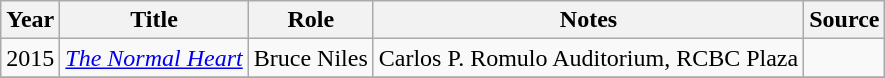<table class="wikitable sortable" >
<tr>
<th>Year</th>
<th>Title</th>
<th>Role</th>
<th class="unsortable">Notes </th>
<th class="unsortable">Source </th>
</tr>
<tr>
<td>2015</td>
<td><em><a href='#'>The Normal Heart</a></em></td>
<td>Bruce Niles</td>
<td>Carlos P. Romulo Auditorium, RCBC Plaza</td>
<td></td>
</tr>
<tr>
</tr>
</table>
